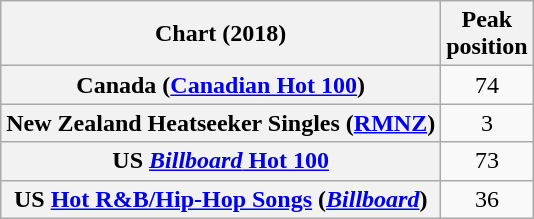<table class="wikitable sortable plainrowheaders" style="text-align:center">
<tr>
<th>Chart (2018)</th>
<th>Peak<br>position</th>
</tr>
<tr>
<th scope="row">Canada (<a href='#'>Canadian Hot 100</a>)</th>
<td>74</td>
</tr>
<tr>
<th scope="row">New Zealand Heatseeker Singles (<a href='#'>RMNZ</a>)</th>
<td>3</td>
</tr>
<tr>
<th scope="row">US <a href='#'><em>Billboard</em> Hot 100</a></th>
<td>73</td>
</tr>
<tr>
<th scope="row">US <a href='#'>Hot R&B/Hip-Hop Songs</a> (<em><a href='#'>Billboard</a></em>)</th>
<td>36</td>
</tr>
</table>
